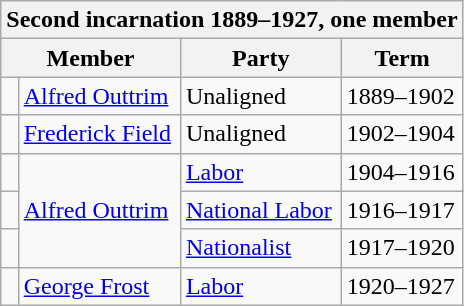<table class="wikitable">
<tr>
<th colspan="4">Second incarnation 1889–1927, one member</th>
</tr>
<tr>
<th colspan="2">Member</th>
<th>Party</th>
<th>Term</th>
</tr>
<tr>
<td> </td>
<td><a href='#'>Alfred Outtrim</a></td>
<td>Unaligned</td>
<td>1889–1902</td>
</tr>
<tr>
<td> </td>
<td><a href='#'>Frederick Field</a></td>
<td>Unaligned</td>
<td>1902–1904</td>
</tr>
<tr>
<td> </td>
<td rowspan=3><a href='#'>Alfred Outtrim</a></td>
<td><a href='#'>Labor</a></td>
<td>1904–1916</td>
</tr>
<tr>
<td> </td>
<td><a href='#'>National Labor</a></td>
<td>1916–1917</td>
</tr>
<tr>
<td> </td>
<td><a href='#'>Nationalist</a></td>
<td>1917–1920</td>
</tr>
<tr>
<td> </td>
<td><a href='#'>George Frost</a></td>
<td><a href='#'>Labor</a></td>
<td>1920–1927</td>
</tr>
</table>
